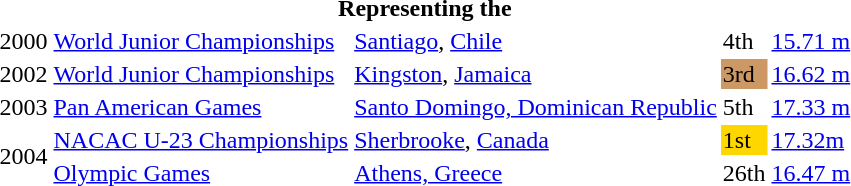<table>
<tr>
<th colspan="5">Representing the </th>
</tr>
<tr>
<td>2000</td>
<td><a href='#'>World Junior Championships</a></td>
<td><a href='#'>Santiago</a>, <a href='#'>Chile</a></td>
<td>4th</td>
<td><a href='#'>15.71 m</a></td>
</tr>
<tr>
<td>2002</td>
<td><a href='#'>World Junior Championships</a></td>
<td><a href='#'>Kingston</a>, <a href='#'>Jamaica</a></td>
<td bgcolor="cc9966">3rd</td>
<td><a href='#'>16.62 m</a></td>
</tr>
<tr>
<td>2003</td>
<td><a href='#'>Pan American Games</a></td>
<td><a href='#'>Santo Domingo, Dominican Republic</a></td>
<td>5th</td>
<td><a href='#'>17.33 m</a></td>
</tr>
<tr>
<td rowspan=2>2004</td>
<td><a href='#'>NACAC U-23 Championships</a></td>
<td><a href='#'>Sherbrooke</a>, <a href='#'>Canada</a></td>
<td bgcolor=gold>1st</td>
<td><a href='#'>17.32m</a></td>
</tr>
<tr>
<td><a href='#'>Olympic Games</a></td>
<td><a href='#'>Athens, Greece</a></td>
<td>26th</td>
<td><a href='#'>16.47 m</a></td>
</tr>
</table>
